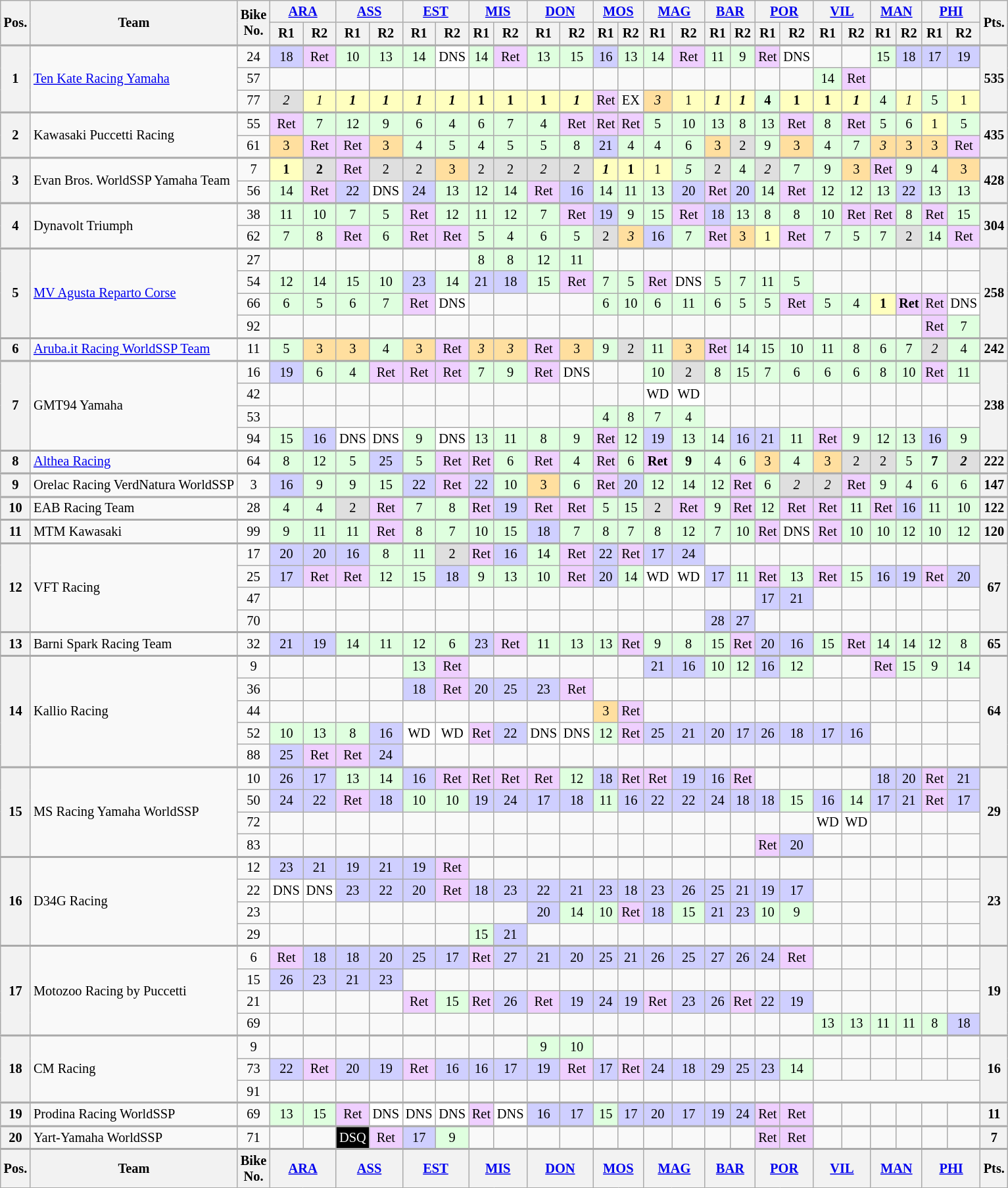<table class="wikitable" style="font-size:85%; text-align:center;">
<tr>
<th rowspan=2>Pos.</th>
<th rowspan=2>Team</th>
<th rowspan=2>Bike<br>No.</th>
<th colspan=2><a href='#'>ARA</a><br></th>
<th colspan=2><a href='#'>ASS</a><br></th>
<th colspan=2><a href='#'>EST</a><br></th>
<th colspan=2><a href='#'>MIS</a><br></th>
<th colspan=2><a href='#'>DON</a><br></th>
<th colspan=2><a href='#'>MOS</a><br></th>
<th colspan=2><a href='#'>MAG</a><br></th>
<th colspan=2><a href='#'>BAR</a><br></th>
<th colspan=2><a href='#'>POR</a><br></th>
<th colspan=2><a href='#'>VIL</a><br></th>
<th colspan=2><a href='#'>MAN</a><br></th>
<th colspan=2><a href='#'>PHI</a><br></th>
<th rowspan=2>Pts.</th>
</tr>
<tr>
<th>R1</th>
<th>R2</th>
<th>R1</th>
<th>R2</th>
<th>R1</th>
<th>R2</th>
<th>R1</th>
<th>R2</th>
<th>R1</th>
<th>R2</th>
<th>R1</th>
<th>R2</th>
<th>R1</th>
<th>R2</th>
<th>R1</th>
<th>R2</th>
<th>R1</th>
<th>R2</th>
<th>R1</th>
<th>R2</th>
<th>R1</th>
<th>R2</th>
<th>R1</th>
<th>R2</th>
</tr>
<tr style="border-top:2px solid #aaaaaa">
<th rowspan=3>1</th>
<td rowspan=3 align=left><a href='#'>Ten Kate Racing Yamaha</a></td>
<td>24</td>
<td style="background:#cfcfff;">18</td>
<td style="background:#efcfff;">Ret</td>
<td style="background:#dfffdf;">10</td>
<td style="background:#dfffdf;">13</td>
<td style="background:#dfffdf;">14</td>
<td style="background:#ffffff;">DNS</td>
<td style="background:#dfffdf;">14</td>
<td style="background:#efcfff;">Ret</td>
<td style="background:#dfffdf;">13</td>
<td style="background:#dfffdf;">15</td>
<td style="background:#cfcfff;">16</td>
<td style="background:#dfffdf;">13</td>
<td style="background:#dfffdf;">14</td>
<td style="background:#efcfff;">Ret</td>
<td style="background:#dfffdf;">11</td>
<td style="background:#dfffdf;">9</td>
<td style="background:#efcfff;">Ret</td>
<td style="background:#ffffff;">DNS</td>
<td></td>
<td></td>
<td style="background:#dfffdf;">15</td>
<td style="background:#cfcfff;">18</td>
<td style="background:#cfcfff;">17</td>
<td style="background:#cfcfff;">19</td>
<th rowspan=3>535</th>
</tr>
<tr>
<td>57</td>
<td></td>
<td></td>
<td></td>
<td></td>
<td></td>
<td></td>
<td></td>
<td></td>
<td></td>
<td></td>
<td></td>
<td></td>
<td></td>
<td></td>
<td></td>
<td></td>
<td></td>
<td></td>
<td style="background:#dfffdf;">14</td>
<td style="background:#efcfff;">Ret</td>
<td></td>
<td></td>
<td></td>
<td></td>
</tr>
<tr>
<td>77</td>
<td style="background:#dfdfdf;"><em>2</em></td>
<td style="background:#ffffbf;"><em>1</em></td>
<td style="background:#ffffbf;"><strong><em>1</em></strong></td>
<td style="background:#ffffbf;"><strong><em>1</em></strong></td>
<td style="background:#ffffbf;"><strong><em>1</em></strong></td>
<td style="background:#ffffbf;"><strong><em>1</em></strong></td>
<td style="background:#ffffbf;"><strong>1</strong></td>
<td style="background:#ffffbf;"><strong>1</strong></td>
<td style="background:#ffffbf;"><strong>1</strong></td>
<td style="background:#ffffbf;"><strong><em>1</em></strong></td>
<td style="background:#efcfff;">Ret</td>
<td style="background:#;">EX</td>
<td style="background:#ffdf9f;"><em>3</em></td>
<td style="background:#ffffbf;">1</td>
<td style="background:#ffffbf;"><strong><em>1</em></strong></td>
<td style="background:#ffffbf;"><strong><em>1</em></strong></td>
<td style="background:#dfffdf;"><strong>4</strong></td>
<td style="background:#ffffbf;"><strong>1</strong></td>
<td style="background:#ffffbf;"><strong>1</strong></td>
<td style="background:#ffffbf;"><strong><em>1</em></strong></td>
<td style="background:#dfffdf;">4</td>
<td style="background:#ffffbf;"><em>1</em></td>
<td style="background:#dfffdf;">5</td>
<td style="background:#ffffbf;">1</td>
</tr>
<tr style="border-top:2px solid #aaaaaa">
<th rowspan=2>2</th>
<td rowspan=2 align=left>Kawasaki Puccetti Racing</td>
<td>55</td>
<td style="background:#efcfff;">Ret</td>
<td style="background:#dfffdf;">7</td>
<td style="background:#dfffdf;">12</td>
<td style="background:#dfffdf;">9</td>
<td style="background:#dfffdf;">6</td>
<td style="background:#dfffdf;">4</td>
<td style="background:#dfffdf;">6</td>
<td style="background:#dfffdf;">7</td>
<td style="background:#dfffdf;">4</td>
<td style="background:#efcfff;">Ret</td>
<td style="background:#efcfff;">Ret</td>
<td style="background:#efcfff;">Ret</td>
<td style="background:#dfffdf;">5</td>
<td style="background:#dfffdf;">10</td>
<td style="background:#dfffdf;">13</td>
<td style="background:#dfffdf;">8</td>
<td style="background:#dfffdf;">13</td>
<td style="background:#efcfff;">Ret</td>
<td style="background:#dfffdf;">8</td>
<td style="background:#efcfff;">Ret</td>
<td style="background:#dfffdf;">5</td>
<td style="background:#dfffdf;">6</td>
<td style="background:#ffffbf;">1</td>
<td style="background:#dfffdf;">5</td>
<th rowspan=2>435</th>
</tr>
<tr>
<td>61</td>
<td style="background:#ffdf9f;">3</td>
<td style="background:#efcfff;">Ret</td>
<td style="background:#efcfff;">Ret</td>
<td style="background:#ffdf9f;">3</td>
<td style="background:#dfffdf;">4</td>
<td style="background:#dfffdf;">5</td>
<td style="background:#dfffdf;">4</td>
<td style="background:#dfffdf;">5</td>
<td style="background:#dfffdf;">5</td>
<td style="background:#dfffdf;">8</td>
<td style="background:#cfcfff;">21</td>
<td style="background:#dfffdf;">4</td>
<td style="background:#dfffdf;">4</td>
<td style="background:#dfffdf;">6</td>
<td style="background:#ffdf9f;">3</td>
<td style="background:#dfdfdf;">2</td>
<td style="background:#dfffdf;">9</td>
<td style="background:#ffdf9f;">3</td>
<td style="background:#dfffdf;">4</td>
<td style="background:#dfffdf;">7</td>
<td style="background:#ffdf9f;"><em>3</em></td>
<td style="background:#ffdf9f;">3</td>
<td style="background:#ffdf9f;">3</td>
<td style="background:#efcfff;">Ret</td>
</tr>
<tr style="border-top:2px solid #aaaaaa">
<th rowspan=2>3</th>
<td rowspan=2 align=left>Evan Bros. WorldSSP Yamaha Team</td>
<td>7</td>
<td style="background:#ffffbf;"><strong>1</strong></td>
<td style="background:#dfdfdf;"><strong>2</strong></td>
<td style="background:#efcfff;">Ret</td>
<td style="background:#dfdfdf;">2</td>
<td style="background:#dfdfdf;">2</td>
<td style="background:#ffdf9f;">3</td>
<td style="background:#dfdfdf;">2</td>
<td style="background:#dfdfdf;">2</td>
<td style="background:#dfdfdf;"><em>2</em></td>
<td style="background:#dfdfdf;">2</td>
<td style="background:#ffffbf;"><strong><em>1</em></strong></td>
<td style="background:#ffffbf;"><strong>1</strong></td>
<td style="background:#ffffbf;">1</td>
<td style="background:#dfffdf;"><em>5</em></td>
<td style="background:#dfdfdf;">2</td>
<td style="background:#dfffdf;">4</td>
<td style="background:#dfdfdf;"><em>2</em></td>
<td style="background:#dfffdf;">7</td>
<td style="background:#dfffdf;">9</td>
<td style="background:#ffdf9f;">3</td>
<td style="background:#efcfff;">Ret</td>
<td style="background:#dfffdf;">9</td>
<td style="background:#dfffdf;">4</td>
<td style="background:#ffdf9f;">3</td>
<th rowspan=2>428</th>
</tr>
<tr>
<td>56</td>
<td style="background:#dfffdf;">14</td>
<td style="background:#efcfff;">Ret</td>
<td style="background:#cfcfff;">22</td>
<td style="background:#ffffff;">DNS</td>
<td style="background:#cfcfff;">24</td>
<td style="background:#dfffdf;">13</td>
<td style="background:#dfffdf;">12</td>
<td style="background:#dfffdf;">14</td>
<td style="background:#efcfff;">Ret</td>
<td style="background:#cfcfff;">16</td>
<td style="background:#dfffdf;">14</td>
<td style="background:#dfffdf;">11</td>
<td style="background:#dfffdf;">13</td>
<td style="background:#cfcfff;">20</td>
<td style="background:#efcfff;">Ret</td>
<td style="background:#cfcfff;">20</td>
<td style="background:#dfffdf;">14</td>
<td style="background:#efcfff;">Ret</td>
<td style="background:#dfffdf;">12</td>
<td style="background:#dfffdf;">12</td>
<td style="background:#dfffdf;">13</td>
<td style="background:#cfcfff;">22</td>
<td style="background:#dfffdf;">13</td>
<td style="background:#dfffdf;">13</td>
</tr>
<tr style="border-top:2px solid #aaaaaa">
<th rowspan=2>4</th>
<td rowspan=2 align=left>Dynavolt Triumph</td>
<td>38</td>
<td style="background:#dfffdf;">11</td>
<td style="background:#dfffdf;">10</td>
<td style="background:#dfffdf;">7</td>
<td style="background:#dfffdf;">5</td>
<td style="background:#efcfff;">Ret</td>
<td style="background:#dfffdf;">12</td>
<td style="background:#dfffdf;">11</td>
<td style="background:#dfffdf;">12</td>
<td style="background:#dfffdf;">7</td>
<td style="background:#efcfff;">Ret</td>
<td style="background:#cfcfff;">19</td>
<td style="background:#dfffdf;">9</td>
<td style="background:#dfffdf;">15</td>
<td style="background:#efcfff;">Ret</td>
<td style="background:#cfcfff;">18</td>
<td style="background:#dfffdf;">13</td>
<td style="background:#dfffdf;">8</td>
<td style="background:#dfffdf;">8</td>
<td style="background:#dfffdf;">10</td>
<td style="background:#efcfff;">Ret</td>
<td style="background:#efcfff;">Ret</td>
<td style="background:#dfffdf;">8</td>
<td style="background:#efcfff;">Ret</td>
<td style="background:#dfffdf;">15</td>
<th rowspan=2>304</th>
</tr>
<tr>
<td>62</td>
<td style="background:#dfffdf;">7</td>
<td style="background:#dfffdf;">8</td>
<td style="background:#efcfff;">Ret</td>
<td style="background:#dfffdf;">6</td>
<td style="background:#efcfff;">Ret</td>
<td style="background:#efcfff;">Ret</td>
<td style="background:#dfffdf;">5</td>
<td style="background:#dfffdf;">4</td>
<td style="background:#dfffdf;">6</td>
<td style="background:#dfffdf;">5</td>
<td style="background:#dfdfdf;">2</td>
<td style="background:#ffdf9f;"><em>3</em></td>
<td style="background:#cfcfff;">16</td>
<td style="background:#dfffdf;">7</td>
<td style="background:#efcfff;">Ret</td>
<td style="background:#ffdf9f;">3</td>
<td style="background:#ffffbf;">1</td>
<td style="background:#efcfff;">Ret</td>
<td style="background:#dfffdf;">7</td>
<td style="background:#dfffdf;">5</td>
<td style="background:#dfffdf;">7</td>
<td style="background:#dfdfdf;">2</td>
<td style="background:#dfffdf;">14</td>
<td style="background:#efcfff;">Ret</td>
</tr>
<tr style="border-top:2px solid #aaaaaa">
<th rowspan=4>5</th>
<td rowspan=4 align=left><a href='#'>MV Agusta Reparto Corse</a></td>
<td>27</td>
<td></td>
<td></td>
<td></td>
<td></td>
<td></td>
<td></td>
<td style="background:#dfffdf;">8</td>
<td style="background:#dfffdf;">8</td>
<td style="background:#dfffdf;">12</td>
<td style="background:#dfffdf;">11</td>
<td></td>
<td></td>
<td></td>
<td></td>
<td></td>
<td></td>
<td></td>
<td></td>
<td></td>
<td></td>
<td></td>
<td></td>
<td></td>
<td></td>
<th rowspan=4>258</th>
</tr>
<tr>
<td>54</td>
<td style="background:#dfffdf;">12</td>
<td style="background:#dfffdf;">14</td>
<td style="background:#dfffdf;">15</td>
<td style="background:#dfffdf;">10</td>
<td style="background:#cfcfff;">23</td>
<td style="background:#dfffdf;">14</td>
<td style="background:#cfcfff;">21</td>
<td style="background:#cfcfff;">18</td>
<td style="background:#dfffdf;">15</td>
<td style="background:#efcfff;">Ret</td>
<td style="background:#dfffdf;">7</td>
<td style="background:#dfffdf;">5</td>
<td style="background:#efcfff;">Ret</td>
<td style="background:#ffffff;">DNS</td>
<td style="background:#dfffdf;">5</td>
<td style="background:#dfffdf;">7</td>
<td style="background:#dfffdf;">11</td>
<td style="background:#dfffdf;">5</td>
<td></td>
<td></td>
<td></td>
<td></td>
<td></td>
<td></td>
</tr>
<tr>
<td>66</td>
<td style="background:#dfffdf;">6</td>
<td style="background:#dfffdf;">5</td>
<td style="background:#dfffdf;">6</td>
<td style="background:#dfffdf;">7</td>
<td style="background:#efcfff;">Ret</td>
<td style="background:#ffffff;">DNS</td>
<td></td>
<td></td>
<td></td>
<td></td>
<td style="background:#dfffdf;">6</td>
<td style="background:#dfffdf;">10</td>
<td style="background:#dfffdf;">6</td>
<td style="background:#dfffdf;">11</td>
<td style="background:#dfffdf;">6</td>
<td style="background:#dfffdf;">5</td>
<td style="background:#dfffdf;">5</td>
<td style="background:#efcfff;">Ret</td>
<td style="background:#dfffdf;">5</td>
<td style="background:#dfffdf;">4</td>
<td style="background:#ffffbf;"><strong>1</strong></td>
<td style="background:#efcfff;"><strong>Ret</strong></td>
<td style="background:#efcfff;">Ret</td>
<td style="background:#ffffff;">DNS</td>
</tr>
<tr>
<td>92</td>
<td></td>
<td></td>
<td></td>
<td></td>
<td></td>
<td></td>
<td></td>
<td></td>
<td></td>
<td></td>
<td></td>
<td></td>
<td></td>
<td></td>
<td></td>
<td></td>
<td></td>
<td></td>
<td></td>
<td></td>
<td></td>
<td></td>
<td style="background:#efcfff;">Ret</td>
<td style="background:#dfffdf;">7</td>
</tr>
<tr style="border-top:2px solid #aaaaaa">
<th>6</th>
<td align=left><a href='#'>Aruba.it Racing WorldSSP Team</a></td>
<td>11</td>
<td style="background:#dfffdf;">5</td>
<td style="background:#ffdf9f;">3</td>
<td style="background:#ffdf9f;">3</td>
<td style="background:#dfffdf;">4</td>
<td style="background:#ffdf9f;">3</td>
<td style="background:#efcfff;">Ret</td>
<td style="background:#ffdf9f;"><em>3</em></td>
<td style="background:#ffdf9f;"><em>3</em></td>
<td style="background:#efcfff;">Ret</td>
<td style="background:#ffdf9f;">3</td>
<td style="background:#dfffdf;">9</td>
<td style="background:#dfdfdf;">2</td>
<td style="background:#dfffdf;">11</td>
<td style="background:#ffdf9f;">3</td>
<td style="background:#efcfff;">Ret</td>
<td style="background:#dfffdf;">14</td>
<td style="background:#dfffdf;">15</td>
<td style="background:#dfffdf;">10</td>
<td style="background:#dfffdf;">11</td>
<td style="background:#dfffdf;">8</td>
<td style="background:#dfffdf;">6</td>
<td style="background:#dfffdf;">7</td>
<td style="background:#dfdfdf;"><em>2</em></td>
<td style="background:#dfffdf;">4</td>
<th>242</th>
</tr>
<tr style="border-top:2px solid #aaaaaa">
<th rowspan=4>7</th>
<td rowspan=4 align=left>GMT94 Yamaha</td>
<td>16</td>
<td style="background:#cfcfff;">19</td>
<td style="background:#dfffdf;">6</td>
<td style="background:#dfffdf;">4</td>
<td style="background:#efcfff;">Ret</td>
<td style="background:#efcfff;">Ret</td>
<td style="background:#efcfff;">Ret</td>
<td style="background:#dfffdf;">7</td>
<td style="background:#dfffdf;">9</td>
<td style="background:#efcfff;">Ret</td>
<td style="background:#ffffff;">DNS</td>
<td></td>
<td></td>
<td style="background:#dfffdf;">10</td>
<td style="background:#dfdfdf;">2</td>
<td style="background:#dfffdf;">8</td>
<td style="background:#dfffdf;">15</td>
<td style="background:#dfffdf;">7</td>
<td style="background:#dfffdf;">6</td>
<td style="background:#dfffdf;">6</td>
<td style="background:#dfffdf;">6</td>
<td style="background:#dfffdf;">8</td>
<td style="background:#dfffdf;">10</td>
<td style="background:#efcfff;">Ret</td>
<td style="background:#dfffdf;">11</td>
<th rowspan=4>238</th>
</tr>
<tr>
<td>42</td>
<td></td>
<td></td>
<td></td>
<td></td>
<td></td>
<td></td>
<td></td>
<td></td>
<td></td>
<td></td>
<td></td>
<td></td>
<td style="background:#ffffff;">WD</td>
<td style="background:#ffffff;">WD</td>
<td></td>
<td></td>
<td></td>
<td></td>
<td></td>
<td></td>
<td></td>
<td></td>
<td></td>
<td></td>
</tr>
<tr>
<td>53</td>
<td></td>
<td></td>
<td></td>
<td></td>
<td></td>
<td></td>
<td></td>
<td></td>
<td></td>
<td></td>
<td style="background:#dfffdf;">4</td>
<td style="background:#dfffdf;">8</td>
<td style="background:#dfffdf;">7</td>
<td style="background:#dfffdf;">4</td>
<td></td>
<td></td>
<td></td>
<td></td>
<td></td>
<td></td>
<td></td>
<td></td>
<td></td>
<td></td>
</tr>
<tr>
<td>94</td>
<td style="background:#dfffdf;">15</td>
<td style="background:#cfcfff;">16</td>
<td style="background:#ffffff;">DNS</td>
<td style="background:#ffffff;">DNS</td>
<td style="background:#dfffdf;">9</td>
<td style="background:#ffffff;">DNS</td>
<td style="background:#dfffdf;">13</td>
<td style="background:#dfffdf;">11</td>
<td style="background:#dfffdf;">8</td>
<td style="background:#dfffdf;">9</td>
<td style="background:#efcfff;">Ret</td>
<td style="background:#dfffdf;">12</td>
<td style="background:#cfcfff;">19</td>
<td style="background:#dfffdf;">13</td>
<td style="background:#dfffdf;">14</td>
<td style="background:#cfcfff;">16</td>
<td style="background:#cfcfff;">21</td>
<td style="background:#dfffdf;">11</td>
<td style="background:#efcfff;">Ret</td>
<td style="background:#dfffdf;">9</td>
<td style="background:#dfffdf;">12</td>
<td style="background:#dfffdf;">13</td>
<td style="background:#cfcfff;">16</td>
<td style="background:#dfffdf;">9</td>
</tr>
<tr style="border-top:2px solid #aaaaaa">
<th>8</th>
<td align=left><a href='#'>Althea Racing</a></td>
<td>64</td>
<td style="background:#dfffdf;">8</td>
<td style="background:#dfffdf;">12</td>
<td style="background:#dfffdf;">5</td>
<td style="background:#cfcfff;">25</td>
<td style="background:#dfffdf;">5</td>
<td style="background:#efcfff;">Ret</td>
<td style="background:#efcfff;">Ret</td>
<td style="background:#dfffdf;">6</td>
<td style="background:#efcfff;">Ret</td>
<td style="background:#dfffdf;">4</td>
<td style="background:#efcfff;">Ret</td>
<td style="background:#dfffdf;">6</td>
<td style="background:#efcfff;"><strong>Ret</strong></td>
<td style="background:#dfffdf;"><strong>9</strong></td>
<td style="background:#dfffdf;">4</td>
<td style="background:#dfffdf;">6</td>
<td style="background:#ffdf9f;">3</td>
<td style="background:#dfffdf;">4</td>
<td style="background:#ffdf9f;">3</td>
<td style="background:#dfdfdf;">2</td>
<td style="background:#dfdfdf;">2</td>
<td style="background:#dfffdf;">5</td>
<td style="background:#dfffdf;"><strong>7</strong></td>
<td style="background:#dfdfdf;"><strong><em>2</em></strong></td>
<th>222</th>
</tr>
<tr style="border-top:2px solid #aaaaaa">
<th>9</th>
<td align=left>Orelac Racing VerdNatura WorldSSP</td>
<td>3</td>
<td style="background:#cfcfff;">16</td>
<td style="background:#dfffdf;">9</td>
<td style="background:#dfffdf;">9</td>
<td style="background:#dfffdf;">15</td>
<td style="background:#cfcfff;">22</td>
<td style="background:#efcfff;">Ret</td>
<td style="background:#cfcfff;">22</td>
<td style="background:#dfffdf;">10</td>
<td style="background:#ffdf9f;">3</td>
<td style="background:#dfffdf;">6</td>
<td style="background:#efcfff;">Ret</td>
<td style="background:#cfcfff;">20</td>
<td style="background:#dfffdf;">12</td>
<td style="background:#dfffdf;">14</td>
<td style="background:#dfffdf;">12</td>
<td style="background:#efcfff;">Ret</td>
<td style="background:#dfffdf;">6</td>
<td style="background:#dfdfdf;"><em>2</em></td>
<td style="background:#dfdfdf;"><em>2</em></td>
<td style="background:#efcfff;">Ret</td>
<td style="background:#dfffdf;">9</td>
<td style="background:#dfffdf;">4</td>
<td style="background:#dfffdf;">6</td>
<td style="background:#dfffdf;">6</td>
<th>147</th>
</tr>
<tr style="border-top:2px solid #aaaaaa">
<th>10</th>
<td align=left>EAB Racing Team</td>
<td>28</td>
<td style="background:#dfffdf;">4</td>
<td style="background:#dfffdf;">4</td>
<td style="background:#dfdfdf;">2</td>
<td style="background:#efcfff;">Ret</td>
<td style="background:#dfffdf;">7</td>
<td style="background:#dfffdf;">8</td>
<td style="background:#efcfff;">Ret</td>
<td style="background:#cfcfff;">19</td>
<td style="background:#efcfff;">Ret</td>
<td style="background:#efcfff;">Ret</td>
<td style="background:#dfffdf;">5</td>
<td style="background:#dfffdf;">15</td>
<td style="background:#dfdfdf;">2</td>
<td style="background:#efcfff;">Ret</td>
<td style="background:#dfffdf;">9</td>
<td style="background:#efcfff;">Ret</td>
<td style="background:#dfffdf;">12</td>
<td style="background:#efcfff;">Ret</td>
<td style="background:#efcfff;">Ret</td>
<td style="background:#dfffdf;">11</td>
<td style="background:#efcfff;">Ret</td>
<td style="background:#cfcfff;">16</td>
<td style="background:#dfffdf;">11</td>
<td style="background:#dfffdf;">10</td>
<th>122</th>
</tr>
<tr style="border-top:2px solid #aaaaaa">
<th>11</th>
<td align=left>MTM Kawasaki</td>
<td>99</td>
<td style="background:#dfffdf;">9</td>
<td style="background:#dfffdf;">11</td>
<td style="background:#dfffdf;">11</td>
<td style="background:#efcfff;">Ret</td>
<td style="background:#dfffdf;">8</td>
<td style="background:#dfffdf;">7</td>
<td style="background:#dfffdf;">10</td>
<td style="background:#dfffdf;">15</td>
<td style="background:#cfcfff;">18</td>
<td style="background:#dfffdf;">7</td>
<td style="background:#dfffdf;">8</td>
<td style="background:#dfffdf;">7</td>
<td style="background:#dfffdf;">8</td>
<td style="background:#dfffdf;">12</td>
<td style="background:#dfffdf;">7</td>
<td style="background:#dfffdf;">10</td>
<td style="background:#efcfff;">Ret</td>
<td style="background:#ffffff;">DNS</td>
<td style="background:#efcfff;">Ret</td>
<td style="background:#dfffdf;">10</td>
<td style="background:#dfffdf;">10</td>
<td style="background:#dfffdf;">12</td>
<td style="background:#dfffdf;">10</td>
<td style="background:#dfffdf;">12</td>
<th>120</th>
</tr>
<tr style="border-top:2px solid #aaaaaa">
<th rowspan=4>12</th>
<td rowspan=4 align=left>VFT Racing</td>
<td>17</td>
<td style="background:#cfcfff;">20</td>
<td style="background:#cfcfff;">20</td>
<td style="background:#cfcfff;">16</td>
<td style="background:#dfffdf;">8</td>
<td style="background:#dfffdf;">11</td>
<td style="background:#dfdfdf;">2</td>
<td style="background:#efcfff;">Ret</td>
<td style="background:#cfcfff;">16</td>
<td style="background:#dfffdf;">14</td>
<td style="background:#efcfff;">Ret</td>
<td style="background:#cfcfff;">22</td>
<td style="background:#efcfff;">Ret</td>
<td style="background:#cfcfff;">17</td>
<td style="background:#cfcfff;">24</td>
<td></td>
<td></td>
<td></td>
<td></td>
<td></td>
<td></td>
<td></td>
<td></td>
<td></td>
<td></td>
<th rowspan=4>67</th>
</tr>
<tr>
<td>25</td>
<td style="background:#cfcfff;">17</td>
<td style="background:#efcfff;">Ret</td>
<td style="background:#efcfff;">Ret</td>
<td style="background:#dfffdf;">12</td>
<td style="background:#dfffdf;">15</td>
<td style="background:#cfcfff;">18</td>
<td style="background:#dfffdf;">9</td>
<td style="background:#dfffdf;">13</td>
<td style="background:#dfffdf;">10</td>
<td style="background:#efcfff;">Ret</td>
<td style="background:#cfcfff;">20</td>
<td style="background:#dfffdf;">14</td>
<td style="background:#ffffff;">WD</td>
<td style="background:#ffffff;">WD</td>
<td style="background:#cfcfff;">17</td>
<td style="background:#dfffdf;">11</td>
<td style="background:#efcfff;">Ret</td>
<td style="background:#dfffdf;">13</td>
<td style="background:#efcfff;">Ret</td>
<td style="background:#dfffdf;">15</td>
<td style="background:#cfcfff;">16</td>
<td style="background:#cfcfff;">19</td>
<td style="background:#efcfff;">Ret</td>
<td style="background:#cfcfff;">20</td>
</tr>
<tr>
<td>47</td>
<td></td>
<td></td>
<td></td>
<td></td>
<td></td>
<td></td>
<td></td>
<td></td>
<td></td>
<td></td>
<td></td>
<td></td>
<td></td>
<td></td>
<td></td>
<td></td>
<td style="background:#cfcfff;">17</td>
<td style="background:#cfcfff;">21</td>
<td></td>
<td></td>
<td></td>
<td></td>
<td></td>
<td></td>
</tr>
<tr>
<td>70</td>
<td></td>
<td></td>
<td></td>
<td></td>
<td></td>
<td></td>
<td></td>
<td></td>
<td></td>
<td></td>
<td></td>
<td></td>
<td></td>
<td></td>
<td style="background:#cfcfff;">28</td>
<td style="background:#cfcfff;">27</td>
<td></td>
<td></td>
<td></td>
<td></td>
<td></td>
<td></td>
<td></td>
<td></td>
</tr>
<tr style="border-top:2px solid #aaaaaa">
<th>13</th>
<td align=left>Barni Spark Racing Team</td>
<td>32</td>
<td style="background:#cfcfff;">21</td>
<td style="background:#cfcfff;">19</td>
<td style="background:#dfffdf;">14</td>
<td style="background:#dfffdf;">11</td>
<td style="background:#dfffdf;">12</td>
<td style="background:#dfffdf;">6</td>
<td style="background:#cfcfff;">23</td>
<td style="background:#efcfff;">Ret</td>
<td style="background:#dfffdf;">11</td>
<td style="background:#dfffdf;">13</td>
<td style="background:#dfffdf;">13</td>
<td style="background:#efcfff;">Ret</td>
<td style="background:#dfffdf;">9</td>
<td style="background:#dfffdf;">8</td>
<td style="background:#dfffdf;">15</td>
<td style="background:#efcfff;">Ret</td>
<td style="background:#cfcfff;">20</td>
<td style="background:#cfcfff;">16</td>
<td style="background:#dfffdf;">15</td>
<td style="background:#efcfff;">Ret</td>
<td style="background:#dfffdf;">14</td>
<td style="background:#dfffdf;">14</td>
<td style="background:#dfffdf;">12</td>
<td style="background:#dfffdf;">8</td>
<th>65</th>
</tr>
<tr style="border-top:2px solid #aaaaaa">
<th rowspan=5>14</th>
<td rowspan=5 align=left>Kallio Racing</td>
<td>9</td>
<td></td>
<td></td>
<td></td>
<td></td>
<td style="background:#dfffdf;">13</td>
<td style="background:#efcfff;">Ret</td>
<td></td>
<td></td>
<td></td>
<td></td>
<td></td>
<td></td>
<td style="background:#cfcfff;">21</td>
<td style="background:#cfcfff;">16</td>
<td style="background:#dfffdf;">10</td>
<td style="background:#dfffdf;">12</td>
<td style="background:#cfcfff;">16</td>
<td style="background:#dfffdf;">12</td>
<td></td>
<td></td>
<td style="background:#efcfff;">Ret</td>
<td style="background:#dfffdf;">15</td>
<td style="background:#dfffdf;">9</td>
<td style="background:#dfffdf;">14</td>
<th rowspan=5>64</th>
</tr>
<tr>
<td>36</td>
<td></td>
<td></td>
<td></td>
<td></td>
<td style="background:#cfcfff;">18</td>
<td style="background:#efcfff;">Ret</td>
<td style="background:#cfcfff;">20</td>
<td style="background:#cfcfff;">25</td>
<td style="background:#cfcfff;">23</td>
<td style="background:#efcfff;">Ret</td>
<td></td>
<td></td>
<td></td>
<td></td>
<td></td>
<td></td>
<td></td>
<td></td>
<td></td>
<td></td>
<td></td>
<td></td>
<td></td>
<td></td>
</tr>
<tr>
<td>44</td>
<td></td>
<td></td>
<td></td>
<td></td>
<td></td>
<td></td>
<td></td>
<td></td>
<td></td>
<td></td>
<td style="background:#ffdf9f;">3</td>
<td style="background:#efcfff;">Ret</td>
<td></td>
<td></td>
<td></td>
<td></td>
<td></td>
<td></td>
<td></td>
<td></td>
<td></td>
<td></td>
<td></td>
<td></td>
</tr>
<tr>
<td>52</td>
<td style="background:#dfffdf;">10</td>
<td style="background:#dfffdf;">13</td>
<td style="background:#dfffdf;">8</td>
<td style="background:#cfcfff;">16</td>
<td style="background:#ffffff;">WD</td>
<td style="background:#ffffff;">WD</td>
<td style="background:#efcfff;">Ret</td>
<td style="background:#cfcfff;">22</td>
<td style="background:#ffffff;">DNS</td>
<td style="background:#ffffff;">DNS</td>
<td style="background:#dfffdf;">12</td>
<td style="background:#efcfff;">Ret</td>
<td style="background:#cfcfff;">25</td>
<td style="background:#cfcfff;">21</td>
<td style="background:#cfcfff;">20</td>
<td style="background:#cfcfff;">17</td>
<td style="background:#cfcfff;">26</td>
<td style="background:#cfcfff;">18</td>
<td style="background:#cfcfff;">17</td>
<td style="background:#cfcfff;">16</td>
<td></td>
<td></td>
<td></td>
<td></td>
</tr>
<tr>
<td>88</td>
<td style="background:#cfcfff;">25</td>
<td style="background:#efcfff;">Ret</td>
<td style="background:#efcfff;">Ret</td>
<td style="background:#cfcfff;">24</td>
<td></td>
<td></td>
<td></td>
<td></td>
<td></td>
<td></td>
<td></td>
<td></td>
<td></td>
<td></td>
<td></td>
<td></td>
<td></td>
<td></td>
<td></td>
<td></td>
<td></td>
<td></td>
<td></td>
<td></td>
</tr>
<tr style="border-top:2px solid #aaaaaa">
<th rowspan=4>15</th>
<td rowspan=4 align=left>MS Racing Yamaha WorldSSP</td>
<td>10</td>
<td style="background:#cfcfff;">26</td>
<td style="background:#cfcfff;">17</td>
<td style="background:#dfffdf;">13</td>
<td style="background:#dfffdf;">14</td>
<td style="background:#cfcfff;">16</td>
<td style="background:#efcfff;">Ret</td>
<td style="background:#efcfff;">Ret</td>
<td style="background:#efcfff;">Ret</td>
<td style="background:#efcfff;">Ret</td>
<td style="background:#dfffdf;">12</td>
<td style="background:#cfcfff;">18</td>
<td style="background:#efcfff;">Ret</td>
<td style="background:#efcfff;">Ret</td>
<td style="background:#cfcfff;">19</td>
<td style="background:#cfcfff;">16</td>
<td style="background:#efcfff;">Ret</td>
<td></td>
<td></td>
<td></td>
<td></td>
<td style="background:#cfcfff;">18</td>
<td style="background:#cfcfff;">20</td>
<td style="background:#efcfff;">Ret</td>
<td style="background:#cfcfff;">21</td>
<th rowspan=4>29</th>
</tr>
<tr>
<td>50</td>
<td style="background:#cfcfff;">24</td>
<td style="background:#cfcfff;">22</td>
<td style="background:#efcfff;">Ret</td>
<td style="background:#cfcfff;">18</td>
<td style="background:#dfffdf;">10</td>
<td style="background:#dfffdf;">10</td>
<td style="background:#cfcfff;">19</td>
<td style="background:#cfcfff;">24</td>
<td style="background:#cfcfff;">17</td>
<td style="background:#cfcfff;">18</td>
<td style="background:#dfffdf;">11</td>
<td style="background:#cfcfff;">16</td>
<td style="background:#cfcfff;">22</td>
<td style="background:#cfcfff;">22</td>
<td style="background:#cfcfff;">24</td>
<td style="background:#cfcfff;">18</td>
<td style="background:#cfcfff;">18</td>
<td style="background:#dfffdf;">15</td>
<td style="background:#cfcfff;">16</td>
<td style="background:#dfffdf;">14</td>
<td style="background:#cfcfff;">17</td>
<td style="background:#cfcfff;">21</td>
<td style="background:#efcfff;">Ret</td>
<td style="background:#cfcfff;">17</td>
</tr>
<tr>
<td>72</td>
<td></td>
<td></td>
<td></td>
<td></td>
<td></td>
<td></td>
<td></td>
<td></td>
<td></td>
<td></td>
<td></td>
<td></td>
<td></td>
<td></td>
<td></td>
<td></td>
<td></td>
<td></td>
<td style="background:#ffffff;">WD</td>
<td style="background:#ffffff;">WD</td>
<td></td>
<td></td>
<td></td>
<td></td>
</tr>
<tr>
<td>83</td>
<td></td>
<td></td>
<td></td>
<td></td>
<td></td>
<td></td>
<td></td>
<td></td>
<td></td>
<td></td>
<td></td>
<td></td>
<td></td>
<td></td>
<td></td>
<td></td>
<td style="background:#efcfff;">Ret</td>
<td style="background:#cfcfff;">20</td>
<td></td>
<td></td>
<td></td>
<td></td>
<td></td>
<td></td>
</tr>
<tr style="border-top:2px solid #aaaaaa">
<th rowspan=4>16</th>
<td rowspan=4 align=left>D34G Racing</td>
<td>12</td>
<td style="background:#cfcfff;">23</td>
<td style="background:#cfcfff;">21</td>
<td style="background:#cfcfff;">19</td>
<td style="background:#cfcfff;">21</td>
<td style="background:#cfcfff;">19</td>
<td style="background:#efcfff;">Ret</td>
<td></td>
<td></td>
<td></td>
<td></td>
<td></td>
<td></td>
<td></td>
<td></td>
<td></td>
<td></td>
<td></td>
<td></td>
<td></td>
<td></td>
<td></td>
<td></td>
<td></td>
<td></td>
<th rowspan=4>23</th>
</tr>
<tr>
<td>22</td>
<td style="background:#ffffff;">DNS</td>
<td style="background:#ffffff;">DNS</td>
<td style="background:#cfcfff;">23</td>
<td style="background:#cfcfff;">22</td>
<td style="background:#cfcfff;">20</td>
<td style="background:#efcfff;">Ret</td>
<td style="background:#cfcfff;">18</td>
<td style="background:#cfcfff;">23</td>
<td style="background:#cfcfff;">22</td>
<td style="background:#cfcfff;">21</td>
<td style="background:#cfcfff;">23</td>
<td style="background:#cfcfff;">18</td>
<td style="background:#cfcfff;">23</td>
<td style="background:#cfcfff;">26</td>
<td style="background:#cfcfff;">25</td>
<td style="background:#cfcfff;">21</td>
<td style="background:#cfcfff;">19</td>
<td style="background:#cfcfff;">17</td>
<td></td>
<td></td>
<td></td>
<td></td>
<td></td>
<td></td>
</tr>
<tr>
<td>23</td>
<td></td>
<td></td>
<td></td>
<td></td>
<td></td>
<td></td>
<td></td>
<td></td>
<td style="background:#cfcfff;">20</td>
<td style="background:#dfffdf;">14</td>
<td style="background:#dfffdf;">10</td>
<td style="background:#efcfff;">Ret</td>
<td style="background:#cfcfff;">18</td>
<td style="background:#dfffdf;">15</td>
<td style="background:#cfcfff;">21</td>
<td style="background:#cfcfff;">23</td>
<td style="background:#dfffdf;">10</td>
<td style="background:#dfffdf;">9</td>
<td></td>
<td></td>
<td></td>
<td></td>
<td></td>
<td></td>
</tr>
<tr>
<td>29</td>
<td></td>
<td></td>
<td></td>
<td></td>
<td></td>
<td></td>
<td style="background:#dfffdf;">15</td>
<td style="background:#cfcfff;">21</td>
<td></td>
<td></td>
<td></td>
<td></td>
<td></td>
<td></td>
<td></td>
<td></td>
<td></td>
<td></td>
<td></td>
<td></td>
<td></td>
<td></td>
<td></td>
<td></td>
</tr>
<tr style="border-top:2px solid #aaaaaa">
<th rowspan=4>17</th>
<td rowspan=4 align=left>Motozoo Racing by Puccetti</td>
<td>6</td>
<td style="background:#efcfff;">Ret</td>
<td style="background:#cfcfff;">18</td>
<td style="background:#cfcfff;">18</td>
<td style="background:#cfcfff;">20</td>
<td style="background:#cfcfff;">25</td>
<td style="background:#cfcfff;">17</td>
<td style="background:#efcfff;">Ret</td>
<td style="background:#cfcfff;">27</td>
<td style="background:#cfcfff;">21</td>
<td style="background:#cfcfff;">20</td>
<td style="background:#cfcfff;">25</td>
<td style="background:#cfcfff;">21</td>
<td style="background:#cfcfff;">26</td>
<td style="background:#cfcfff;">25</td>
<td style="background:#cfcfff;">27</td>
<td style="background:#cfcfff;">26</td>
<td style="background:#cfcfff;">24</td>
<td style="background:#efcfff;">Ret</td>
<td></td>
<td></td>
<td></td>
<td></td>
<td></td>
<td></td>
<th rowspan=4>19</th>
</tr>
<tr>
<td>15</td>
<td style="background:#cfcfff;">26</td>
<td style="background:#cfcfff;">23</td>
<td style="background:#cfcfff;">21</td>
<td style="background:#cfcfff;">23</td>
<td></td>
<td></td>
<td></td>
<td></td>
<td></td>
<td></td>
<td></td>
<td></td>
<td></td>
<td></td>
<td></td>
<td></td>
<td></td>
<td></td>
<td></td>
<td></td>
<td></td>
<td></td>
<td></td>
<td></td>
</tr>
<tr>
<td>21</td>
<td></td>
<td></td>
<td></td>
<td></td>
<td style="background:#efcfff;">Ret</td>
<td style="background:#dfffdf;">15</td>
<td style="background:#efcfff;">Ret</td>
<td style="background:#cfcfff;">26</td>
<td style="background:#efcfff;">Ret</td>
<td style="background:#cfcfff;">19</td>
<td style="background:#cfcfff;">24</td>
<td style="background:#cfcfff;">19</td>
<td style="background:#efcfff;">Ret</td>
<td style="background:#cfcfff;">23</td>
<td style="background:#cfcfff;">26</td>
<td style="background:#efcfff;">Ret</td>
<td style="background:#cfcfff;">22</td>
<td style="background:#cfcfff;">19</td>
<td></td>
<td></td>
<td></td>
<td></td>
<td></td>
<td></td>
</tr>
<tr>
<td>69</td>
<td></td>
<td></td>
<td></td>
<td></td>
<td></td>
<td></td>
<td></td>
<td></td>
<td></td>
<td></td>
<td></td>
<td></td>
<td></td>
<td></td>
<td></td>
<td></td>
<td></td>
<td></td>
<td style="background:#dfffdf;">13</td>
<td style="background:#dfffdf;">13</td>
<td style="background:#dfffdf;">11</td>
<td style="background:#dfffdf;">11</td>
<td style="background:#dfffdf;">8</td>
<td style="background:#cfcfff;">18</td>
</tr>
<tr style="border-top:2px solid #aaaaaa">
<th rowspan=3>18</th>
<td rowspan=3 align=left>CM Racing</td>
<td>9</td>
<td></td>
<td></td>
<td></td>
<td></td>
<td></td>
<td></td>
<td></td>
<td></td>
<td style="background:#dfffdf;">9</td>
<td style="background:#dfffdf;">10</td>
<td></td>
<td></td>
<td></td>
<td></td>
<td></td>
<td></td>
<td></td>
<td></td>
<td></td>
<td></td>
<td></td>
<td></td>
<td></td>
<td></td>
<th rowspan=3>16</th>
</tr>
<tr>
<td>73</td>
<td style="background:#cfcfff;">22</td>
<td style="background:#efcfff;">Ret</td>
<td style="background:#cfcfff;">20</td>
<td style="background:#cfcfff;">19</td>
<td style="background:#efcfff;">Ret</td>
<td style="background:#cfcfff;">16</td>
<td style="background:#cfcfff;">16</td>
<td style="background:#cfcfff;">17</td>
<td style="background:#cfcfff;">19</td>
<td style="background:#efcfff;">Ret</td>
<td style="background:#cfcfff;">17</td>
<td style="background:#efcfff;">Ret</td>
<td style="background:#cfcfff;">24</td>
<td style="background:#cfcfff;">18</td>
<td style="background:#cfcfff;">29</td>
<td style="background:#cfcfff;">25</td>
<td style="background:#cfcfff;">23</td>
<td style="background:#dfffdf;">14</td>
<td></td>
<td></td>
<td></td>
<td></td>
<td></td>
<td></td>
</tr>
<tr>
<td>91</td>
<td></td>
<td></td>
<td></td>
<td></td>
<td></td>
<td></td>
<td></td>
<td></td>
<td></td>
<td></td>
<td></td>
<td></td>
<td></td>
<td></td>
<td></td>
<td></td>
<td></td>
<td></td>
</tr>
<tr style="border-top:2px solid #aaaaaa">
<th>19</th>
<td align=left>Prodina Racing WorldSSP</td>
<td>69</td>
<td style="background:#dfffdf;">13</td>
<td style="background:#dfffdf;">15</td>
<td style="background:#efcfff;">Ret</td>
<td style="background:#ffffff;">DNS</td>
<td style="background:#ffffff;">DNS</td>
<td style="background:#ffffff;">DNS</td>
<td style="background:#efcfff;">Ret</td>
<td style="background:#ffffff;">DNS</td>
<td style="background:#cfcfff;">16</td>
<td style="background:#cfcfff;">17</td>
<td style="background:#dfffdf;">15</td>
<td style="background:#cfcfff;">17</td>
<td style="background:#cfcfff;">20</td>
<td style="background:#cfcfff;">17</td>
<td style="background:#cfcfff;">19</td>
<td style="background:#cfcfff;">24</td>
<td style="background:#efcfff;">Ret</td>
<td style="background:#efcfff;">Ret</td>
<td style="background:#;"></td>
<td style="background:#;"></td>
<td style="background:#;"></td>
<td style="background:#;"></td>
<td style="background:#;"></td>
<td style="background:#;"></td>
<th>11</th>
</tr>
<tr style="border-top:2px solid #aaaaaa">
<th>20</th>
<td align=left>Yart-Yamaha WorldSSP</td>
<td>71</td>
<td></td>
<td></td>
<td style="background:#000000;color:#ffffff;">DSQ</td>
<td style="background:#efcfff;">Ret</td>
<td style="background:#cfcfff;">17</td>
<td style="background:#dfffdf;">9</td>
<td></td>
<td></td>
<td></td>
<td></td>
<td></td>
<td></td>
<td></td>
<td></td>
<td></td>
<td></td>
<td style="background:#efcfff;">Ret</td>
<td style="background:#efcfff;">Ret</td>
<td></td>
<td></td>
<td></td>
<td></td>
<td></td>
<td></td>
<th>7</th>
</tr>
<tr style="border-top:2px solid #aaaaaa">
<th>Pos.</th>
<th>Team</th>
<th>Bike<br>No.</th>
<th colspan=2><a href='#'>ARA</a><br></th>
<th colspan=2><a href='#'>ASS</a><br></th>
<th colspan=2><a href='#'>EST</a><br></th>
<th colspan=2><a href='#'>MIS</a><br></th>
<th colspan=2><a href='#'>DON</a><br></th>
<th colspan=2><a href='#'>MOS</a><br></th>
<th colspan=2><a href='#'>MAG</a><br></th>
<th colspan=2><a href='#'>BAR</a><br></th>
<th colspan=2><a href='#'>POR</a><br></th>
<th colspan=2><a href='#'>VIL</a><br></th>
<th colspan=2><a href='#'>MAN</a><br></th>
<th colspan=2><a href='#'>PHI</a><br></th>
<th rowspan=2>Pts.</th>
</tr>
</table>
